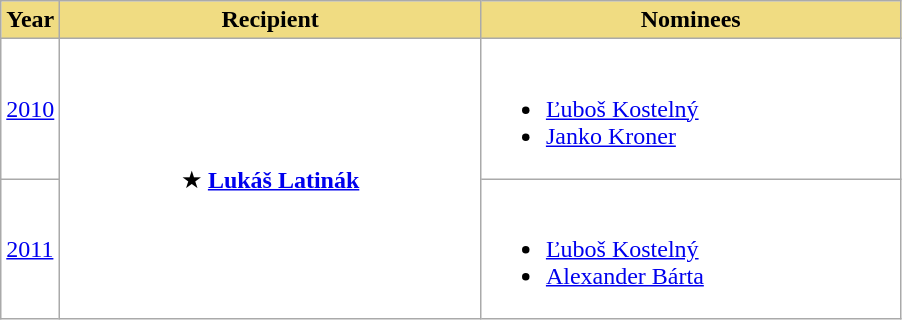<table class=wikitable sortable style="background:white">
<tr>
<th style=background:#F0DC82>Year</th>
<th style=background:#F0DC82 width=273>Recipient</th>
<th style=background:#F0DC82 width=273>Nominees</th>
</tr>
<tr>
<td><a href='#'>2010</a></td>
<td align=center rowspan=2>★ <strong><a href='#'>Lukáš Latinák</a></strong> <br></td>
<td><br><ul><li><a href='#'>Ľuboš Kostelný</a></li><li><a href='#'>Janko Kroner</a></li></ul></td>
</tr>
<tr>
<td><a href='#'>2011</a></td>
<td><br><ul><li><a href='#'>Ľuboš Kostelný</a></li><li><a href='#'>Alexander Bárta</a></li></ul></td>
</tr>
</table>
